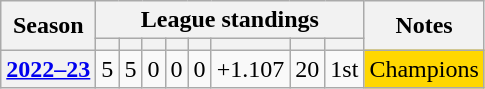<table class="wikitable sortable">
<tr>
<th scope="col" rowspan="2">Season</th>
<th scope="col" colspan="8">League standings</th>
<th scope="col" rowspan="2">Notes</th>
</tr>
<tr>
<th scope="col"></th>
<th scope="col"></th>
<th scope="col"></th>
<th scope="col"></th>
<th scope="col"></th>
<th scope="col"></th>
<th scope="col"></th>
<th scope="col"></th>
</tr>
<tr>
<th scope="row"><a href='#'>2022–23</a></th>
<td>5</td>
<td>5</td>
<td>0</td>
<td>0</td>
<td>0</td>
<td>+1.107</td>
<td>20</td>
<td>1st</td>
<td style="background: gold;">Champions</td>
</tr>
</table>
